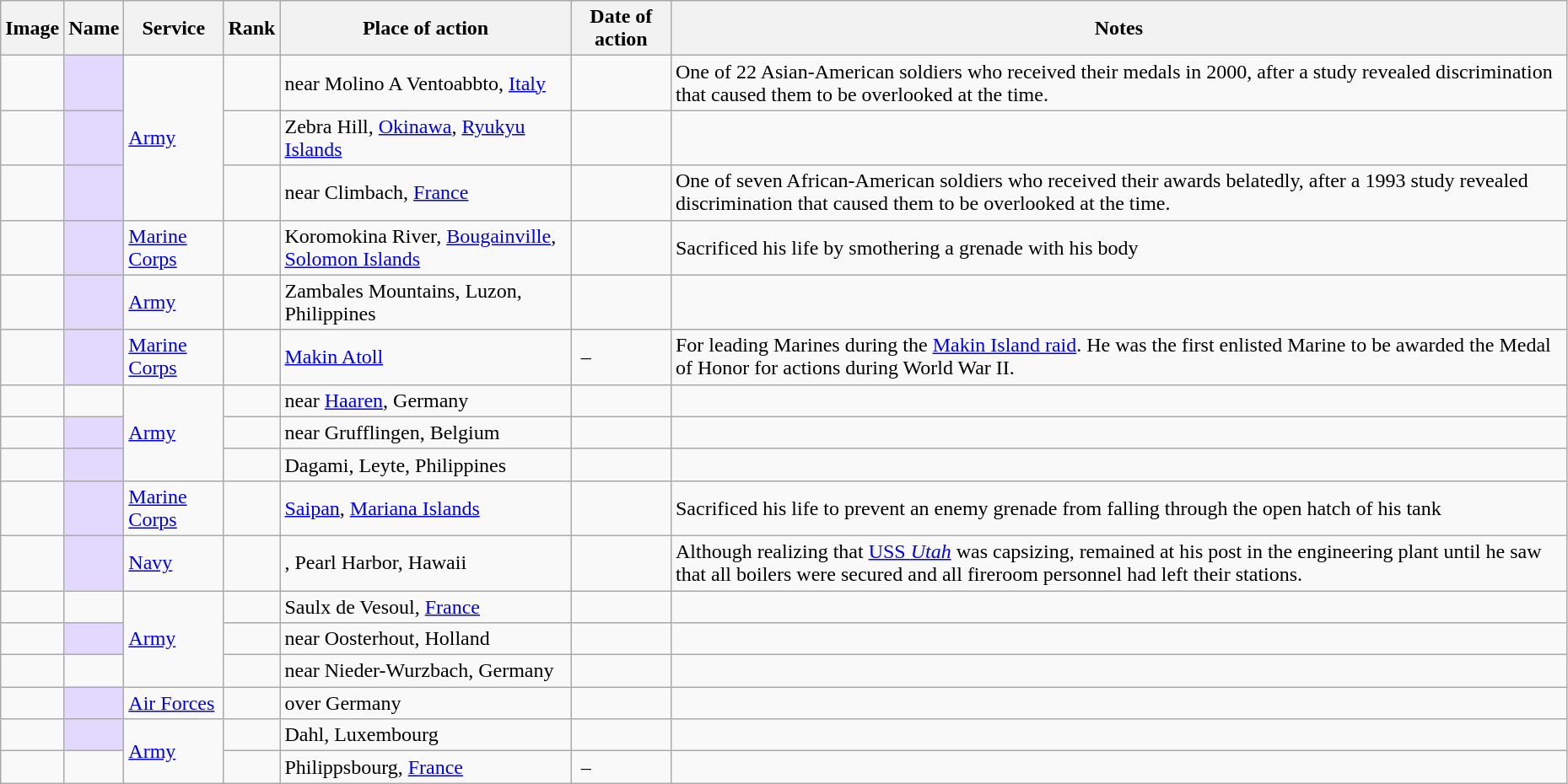<table class="wikitable sortable" width="98%">
<tr>
<th class="unsortable">Image</th>
<th>Name</th>
<th>Service</th>
<th>Rank</th>
<th>Place of action</th>
<th>Date of action</th>
<th class="unsortable">Notes</th>
</tr>
<tr>
<td></td>
<td style="background:#e3d9ff;"></td>
<td rowspan="3"><a href='#'>Army</a></td>
<td></td>
<td>near Molino A Ventoabbto, <a href='#'>Italy</a></td>
<td></td>
<td>One of 22 Asian-American soldiers who received their medals in 2000, after a study revealed discrimination that caused them to be overlooked at the time.</td>
</tr>
<tr>
<td></td>
<td style="background:#e3d9ff;"></td>
<td></td>
<td>Zebra Hill, <a href='#'>Okinawa</a>, <a href='#'>Ryukyu Islands</a></td>
<td></td>
<td></td>
</tr>
<tr>
<td></td>
<td style="background:#e3d9ff;"></td>
<td></td>
<td>near Climbach, <a href='#'>France</a></td>
<td></td>
<td>One of seven African-American soldiers who received their awards belatedly, after a 1993 study revealed discrimination that caused them to be overlooked at the time.</td>
</tr>
<tr>
<td></td>
<td style="background:#e3d9ff;"></td>
<td><a href='#'>Marine Corps</a></td>
<td></td>
<td>Koromokina River, <a href='#'>Bougainville</a>, <a href='#'>Solomon Islands</a></td>
<td></td>
<td>Sacrificed his life by smothering a grenade with his body</td>
</tr>
<tr>
<td></td>
<td style="background:#e3d9ff;"></td>
<td><a href='#'>Army</a></td>
<td></td>
<td>Zambales Mountains, Luzon, Philippines</td>
<td></td>
<td></td>
</tr>
<tr>
<td></td>
<td style="background:#e3d9ff;"></td>
<td><a href='#'>Marine Corps</a></td>
<td></td>
<td><a href='#'>Makin Atoll</a></td>
<td> – </td>
<td>For leading Marines during the <a href='#'>Makin Island raid</a>. He was the first enlisted Marine to be awarded the Medal of Honor for actions during World War II.</td>
</tr>
<tr>
<td></td>
<td></td>
<td rowspan="3"><a href='#'>Army</a></td>
<td></td>
<td>near <a href='#'>Haaren</a>, Germany</td>
<td></td>
<td></td>
</tr>
<tr>
<td></td>
<td style="background:#e3d9ff;"></td>
<td></td>
<td>near Grufflingen, Belgium</td>
<td></td>
<td></td>
</tr>
<tr>
<td></td>
<td style="background:#e3d9ff;"></td>
<td></td>
<td>Dagami, Leyte, Philippines</td>
<td></td>
<td></td>
</tr>
<tr>
<td></td>
<td style="background:#e3d9ff;"></td>
<td><a href='#'>Marine Corps</a></td>
<td></td>
<td><a href='#'>Saipan</a>, <a href='#'>Mariana Islands</a></td>
<td></td>
<td>Sacrificed his life to prevent an enemy grenade from falling through the open hatch of his tank</td>
</tr>
<tr>
<td></td>
<td style="background:#e3d9ff;"></td>
<td><a href='#'>Navy</a></td>
<td></td>
<td>, Pearl Harbor, Hawaii</td>
<td></td>
<td>Although realizing that <a href='#'>USS <em>Utah</em></a> was capsizing, remained at his post in the engineering plant until he saw that all boilers were secured and all fireroom personnel had left their stations.</td>
</tr>
<tr>
<td></td>
<td></td>
<td rowspan="3"><a href='#'>Army</a></td>
<td></td>
<td>Saulx de Vesoul, <a href='#'>France</a></td>
<td></td>
<td></td>
</tr>
<tr>
<td></td>
<td style="background:#e3d9ff;"></td>
<td></td>
<td>near Oosterhout, Holland</td>
<td></td>
<td></td>
</tr>
<tr>
<td></td>
<td></td>
<td></td>
<td>near Nieder-Wurzbach, Germany</td>
<td></td>
<td></td>
</tr>
<tr>
<td></td>
<td style="background:#e3d9ff;"></td>
<td><a href='#'>Air Forces</a></td>
<td></td>
<td>over Germany</td>
<td></td>
<td></td>
</tr>
<tr>
<td></td>
<td style="background:#e3d9ff;"></td>
<td rowspan="2"><a href='#'>Army</a></td>
<td></td>
<td>Dahl, Luxembourg</td>
<td></td>
<td></td>
</tr>
<tr>
<td></td>
<td></td>
<td></td>
<td>Philippsbourg, <a href='#'>France</a></td>
<td> – </td>
<td></td>
</tr>
</table>
